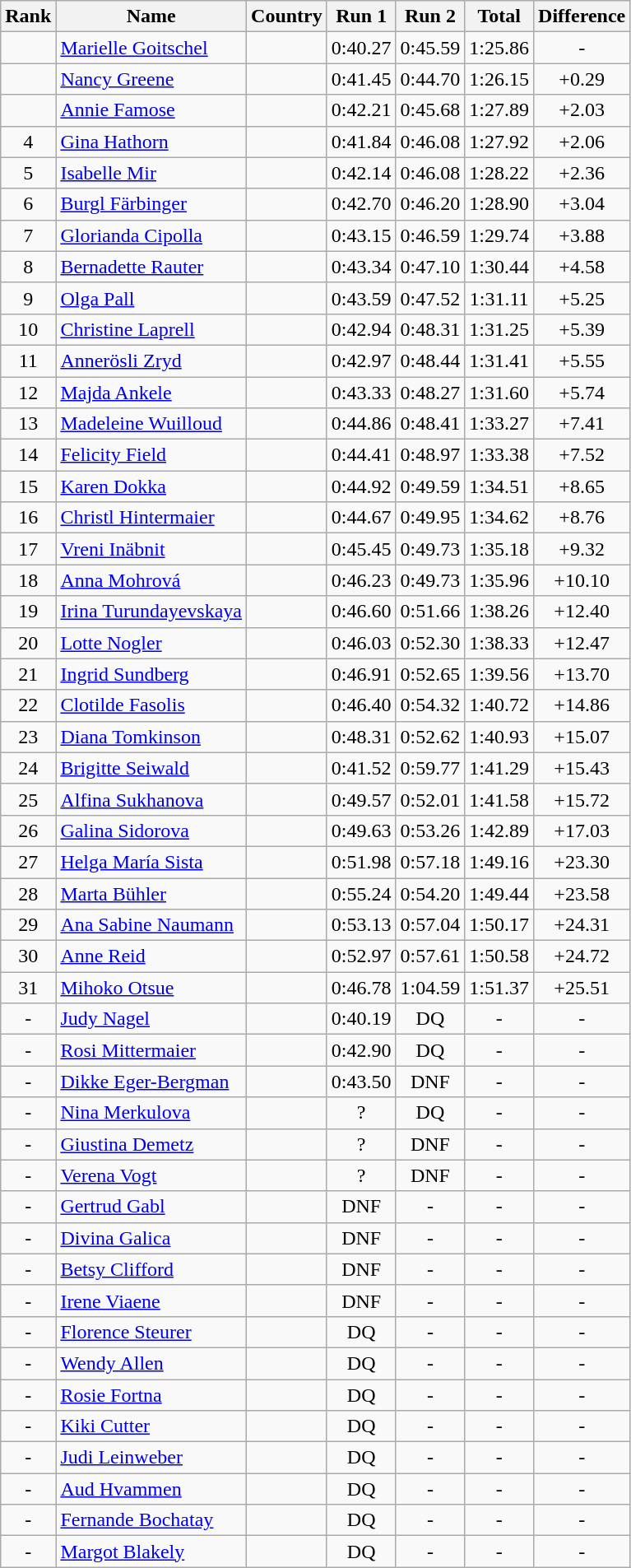<table class="wikitable sortable" style="text-align:center">
<tr>
<th>Rank</th>
<th>Name</th>
<th>Country</th>
<th>Run 1</th>
<th>Run 2</th>
<th>Total</th>
<th>Difference</th>
</tr>
<tr>
<td></td>
<td align=left><a href='#'>Marielle Goitschel</a></td>
<td align=left></td>
<td>0:40.27</td>
<td>0:45.59</td>
<td>1:25.86</td>
<td>-</td>
</tr>
<tr>
<td></td>
<td align=left><a href='#'>Nancy Greene</a></td>
<td align=left></td>
<td>0:41.45</td>
<td>0:44.70</td>
<td>1:26.15</td>
<td>+0.29</td>
</tr>
<tr>
<td></td>
<td align=left><a href='#'>Annie Famose</a></td>
<td align=left></td>
<td>0:42.21</td>
<td>0:45.68</td>
<td>1:27.89</td>
<td>+2.03</td>
</tr>
<tr>
<td>4</td>
<td align=left><a href='#'>Gina Hathorn</a></td>
<td align=left></td>
<td>0:41.84</td>
<td>0:46.08</td>
<td>1:27.92</td>
<td>+2.06</td>
</tr>
<tr>
<td>5</td>
<td align=left><a href='#'>Isabelle Mir</a></td>
<td align=left></td>
<td>0:42.14</td>
<td>0:46.08</td>
<td>1:28.22</td>
<td>+2.36</td>
</tr>
<tr>
<td>6</td>
<td align=left><a href='#'>Burgl Färbinger</a></td>
<td align=left></td>
<td>0:42.70</td>
<td>0:46.20</td>
<td>1:28.90</td>
<td>+3.04</td>
</tr>
<tr>
<td>7</td>
<td align=left><a href='#'>Glorianda Cipolla</a></td>
<td align=left></td>
<td>0:43.15</td>
<td>0:46.59</td>
<td>1:29.74</td>
<td>+3.88</td>
</tr>
<tr>
<td>8</td>
<td align=left><a href='#'>Bernadette Rauter</a></td>
<td align=left></td>
<td>0:43.34</td>
<td>0:47.10</td>
<td>1:30.44</td>
<td>+4.58</td>
</tr>
<tr>
<td>9</td>
<td align=left><a href='#'>Olga Pall</a></td>
<td align=left></td>
<td>0:43.59</td>
<td>0:47.52</td>
<td>1:31.11</td>
<td>+5.25</td>
</tr>
<tr>
<td>10</td>
<td align=left><a href='#'>Christine Laprell</a></td>
<td align=left></td>
<td>0:42.94</td>
<td>0:48.31</td>
<td>1:31.25</td>
<td>+5.39</td>
</tr>
<tr>
<td>11</td>
<td align=left><a href='#'>Annerösli Zryd</a></td>
<td align=left></td>
<td>0:42.97</td>
<td>0:48.44</td>
<td>1:31.41</td>
<td>+5.55</td>
</tr>
<tr>
<td>12</td>
<td align=left><a href='#'>Majda Ankele</a></td>
<td align=left></td>
<td>0:43.33</td>
<td>0:48.27</td>
<td>1:31.60</td>
<td>+5.74</td>
</tr>
<tr>
<td>13</td>
<td align=left><a href='#'>Madeleine Wuilloud</a></td>
<td align=left></td>
<td>0:44.86</td>
<td>0:48.41</td>
<td>1:33.27</td>
<td>+7.41</td>
</tr>
<tr>
<td>14</td>
<td align=left><a href='#'>Felicity Field</a></td>
<td align=left></td>
<td>0:44.41</td>
<td>0:48.97</td>
<td>1:33.38</td>
<td>+7.52</td>
</tr>
<tr>
<td>15</td>
<td align=left><a href='#'>Karen Dokka</a></td>
<td align=left></td>
<td>0:44.92</td>
<td>0:49.59</td>
<td>1:34.51</td>
<td>+8.65</td>
</tr>
<tr>
<td>16</td>
<td align=left><a href='#'>Christl Hintermaier</a></td>
<td align=left></td>
<td>0:44.67</td>
<td>0:49.95</td>
<td>1:34.62</td>
<td>+8.76</td>
</tr>
<tr>
<td>17</td>
<td align=left><a href='#'>Vreni Inäbnit</a></td>
<td align=left></td>
<td>0:45.45</td>
<td>0:49.73</td>
<td>1:35.18</td>
<td>+9.32</td>
</tr>
<tr>
<td>18</td>
<td align=left><a href='#'>Anna Mohrová</a></td>
<td align=left></td>
<td>0:46.23</td>
<td>0:49.73</td>
<td>1:35.96</td>
<td>+10.10</td>
</tr>
<tr>
<td>19</td>
<td align=left><a href='#'>Irina Turundayevskaya</a></td>
<td align=left></td>
<td>0:46.60</td>
<td>0:51.66</td>
<td>1:38.26</td>
<td>+12.40</td>
</tr>
<tr>
<td>20</td>
<td align=left><a href='#'>Lotte Nogler</a></td>
<td align=left></td>
<td>0:46.03</td>
<td>0:52.30</td>
<td>1:38.33</td>
<td>+12.47</td>
</tr>
<tr>
<td>21</td>
<td align=left><a href='#'>Ingrid Sundberg</a></td>
<td align=left></td>
<td>0:46.91</td>
<td>0:52.65</td>
<td>1:39.56</td>
<td>+13.70</td>
</tr>
<tr>
<td>22</td>
<td align=left><a href='#'>Clotilde Fasolis</a></td>
<td align=left></td>
<td>0:46.40</td>
<td>0:54.32</td>
<td>1:40.72</td>
<td>+14.86</td>
</tr>
<tr>
<td>23</td>
<td align=left><a href='#'>Diana Tomkinson</a></td>
<td align=left></td>
<td>0:48.31</td>
<td>0:52.62</td>
<td>1:40.93</td>
<td>+15.07</td>
</tr>
<tr>
<td>24</td>
<td align=left><a href='#'>Brigitte Seiwald</a></td>
<td align=left></td>
<td>0:41.52</td>
<td>0:59.77</td>
<td>1:41.29</td>
<td>+15.43</td>
</tr>
<tr>
<td>25</td>
<td align=left><a href='#'>Alfina Sukhanova</a></td>
<td align=left></td>
<td>0:49.57</td>
<td>0:52.01</td>
<td>1:41.58</td>
<td>+15.72</td>
</tr>
<tr>
<td>26</td>
<td align=left><a href='#'>Galina Sidorova</a></td>
<td align=left></td>
<td>0:49.63</td>
<td>0:53.26</td>
<td>1:42.89</td>
<td>+17.03</td>
</tr>
<tr>
<td>27</td>
<td align=left><a href='#'>Helga María Sista</a></td>
<td align=left></td>
<td>0:51.98</td>
<td>0:57.18</td>
<td>1:49.16</td>
<td>+23.30</td>
</tr>
<tr>
<td>28</td>
<td align=left><a href='#'>Marta Bühler</a></td>
<td align=left></td>
<td>0:55.24</td>
<td>0:54.20</td>
<td>1:49.44</td>
<td>+23.58</td>
</tr>
<tr>
<td>29</td>
<td align=left><a href='#'>Ana Sabine Naumann</a></td>
<td align=left></td>
<td>0:53.13</td>
<td>0:57.04</td>
<td>1:50.17</td>
<td>+24.31</td>
</tr>
<tr>
<td>30</td>
<td align=left><a href='#'>Anne Reid</a></td>
<td align=left></td>
<td>0:52.97</td>
<td>0:57.61</td>
<td>1:50.58</td>
<td>+24.72</td>
</tr>
<tr>
<td>31</td>
<td align=left><a href='#'>Mihoko Otsue</a></td>
<td align=left></td>
<td>0:46.78</td>
<td>1:04.59</td>
<td>1:51.37</td>
<td>+25.51</td>
</tr>
<tr>
<td>-</td>
<td align=left><a href='#'>Judy Nagel</a></td>
<td align=left></td>
<td>0:40.19</td>
<td>DQ</td>
<td>-</td>
<td>-</td>
</tr>
<tr>
<td>-</td>
<td align=left><a href='#'>Rosi Mittermaier</a></td>
<td align=left></td>
<td>0:42.90</td>
<td>DQ</td>
<td>-</td>
<td>-</td>
</tr>
<tr>
<td>-</td>
<td align=left><a href='#'>Dikke Eger-Bergman</a></td>
<td align=left></td>
<td>0:43.50</td>
<td>DNF</td>
<td>-</td>
<td>-</td>
</tr>
<tr>
<td>-</td>
<td align=left><a href='#'>Nina Merkulova</a></td>
<td align=left></td>
<td>?</td>
<td>DQ</td>
<td>-</td>
<td>-</td>
</tr>
<tr>
<td>-</td>
<td align=left><a href='#'>Giustina Demetz</a></td>
<td align=left></td>
<td>?</td>
<td>DNF</td>
<td>-</td>
<td>-</td>
</tr>
<tr>
<td>-</td>
<td align=left><a href='#'>Verena Vogt</a></td>
<td align=left></td>
<td>?</td>
<td>DNF</td>
<td>-</td>
<td>-</td>
</tr>
<tr>
<td>-</td>
<td align=left><a href='#'>Gertrud Gabl</a></td>
<td align=left></td>
<td>DNF</td>
<td>-</td>
<td>-</td>
<td>-</td>
</tr>
<tr>
<td>-</td>
<td align=left><a href='#'>Divina Galica</a></td>
<td align=left></td>
<td>DNF</td>
<td>-</td>
<td>-</td>
<td>-</td>
</tr>
<tr>
<td>-</td>
<td align=left><a href='#'>Betsy Clifford</a></td>
<td align=left></td>
<td>DNF</td>
<td>-</td>
<td>-</td>
<td>-</td>
</tr>
<tr>
<td>-</td>
<td align=left><a href='#'>Irene Viaene</a></td>
<td align=left></td>
<td>DNF</td>
<td>-</td>
<td>-</td>
<td>-</td>
</tr>
<tr>
<td>-</td>
<td align=left><a href='#'>Florence Steurer</a></td>
<td align=left></td>
<td>DQ</td>
<td>-</td>
<td>-</td>
<td>-</td>
</tr>
<tr>
<td>-</td>
<td align=left><a href='#'>Wendy Allen</a></td>
<td align=left></td>
<td>DQ</td>
<td>-</td>
<td>-</td>
<td>-</td>
</tr>
<tr>
<td>-</td>
<td align=left><a href='#'>Rosie Fortna</a></td>
<td align=left></td>
<td>DQ</td>
<td>-</td>
<td>-</td>
<td>-</td>
</tr>
<tr>
<td>-</td>
<td align=left><a href='#'>Kiki Cutter</a></td>
<td align=left></td>
<td>DQ</td>
<td>-</td>
<td>-</td>
<td>-</td>
</tr>
<tr>
<td>-</td>
<td align=left><a href='#'>Judi Leinweber</a></td>
<td align=left></td>
<td>DQ</td>
<td>-</td>
<td>-</td>
<td>-</td>
</tr>
<tr>
<td>-</td>
<td align=left><a href='#'>Aud Hvammen</a></td>
<td align=left></td>
<td>DQ</td>
<td>-</td>
<td>-</td>
<td>-</td>
</tr>
<tr>
<td>-</td>
<td align=left><a href='#'>Fernande Bochatay</a></td>
<td align=left></td>
<td>DQ</td>
<td>-</td>
<td>-</td>
<td>-</td>
</tr>
<tr>
<td>-</td>
<td align=left><a href='#'>Margot Blakely</a></td>
<td align=left></td>
<td>DQ</td>
<td>-</td>
<td>-</td>
<td>-</td>
</tr>
</table>
